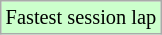<table class="wikitable" style="font-size: 85%;">
<tr style="background:#ccffcc;">
<td>Fastest session lap</td>
</tr>
</table>
